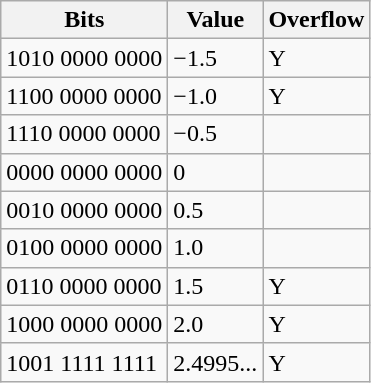<table class="wikitable">
<tr>
<th>Bits</th>
<th>Value</th>
<th>Overflow</th>
</tr>
<tr>
<td>1010 0000 0000</td>
<td>−1.5</td>
<td>Y</td>
</tr>
<tr>
<td>1100 0000 0000</td>
<td>−1.0</td>
<td>Y</td>
</tr>
<tr>
<td>1110 0000 0000</td>
<td>−0.5</td>
<td></td>
</tr>
<tr>
<td>0000 0000 0000</td>
<td>0</td>
<td></td>
</tr>
<tr>
<td>0010 0000 0000</td>
<td>0.5</td>
<td></td>
</tr>
<tr>
<td>0100 0000 0000</td>
<td>1.0</td>
<td></td>
</tr>
<tr>
<td>0110 0000 0000</td>
<td>1.5</td>
<td>Y</td>
</tr>
<tr>
<td>1000 0000 0000</td>
<td>2.0</td>
<td>Y</td>
</tr>
<tr>
<td>1001 1111 1111</td>
<td>2.4995...</td>
<td>Y</td>
</tr>
</table>
